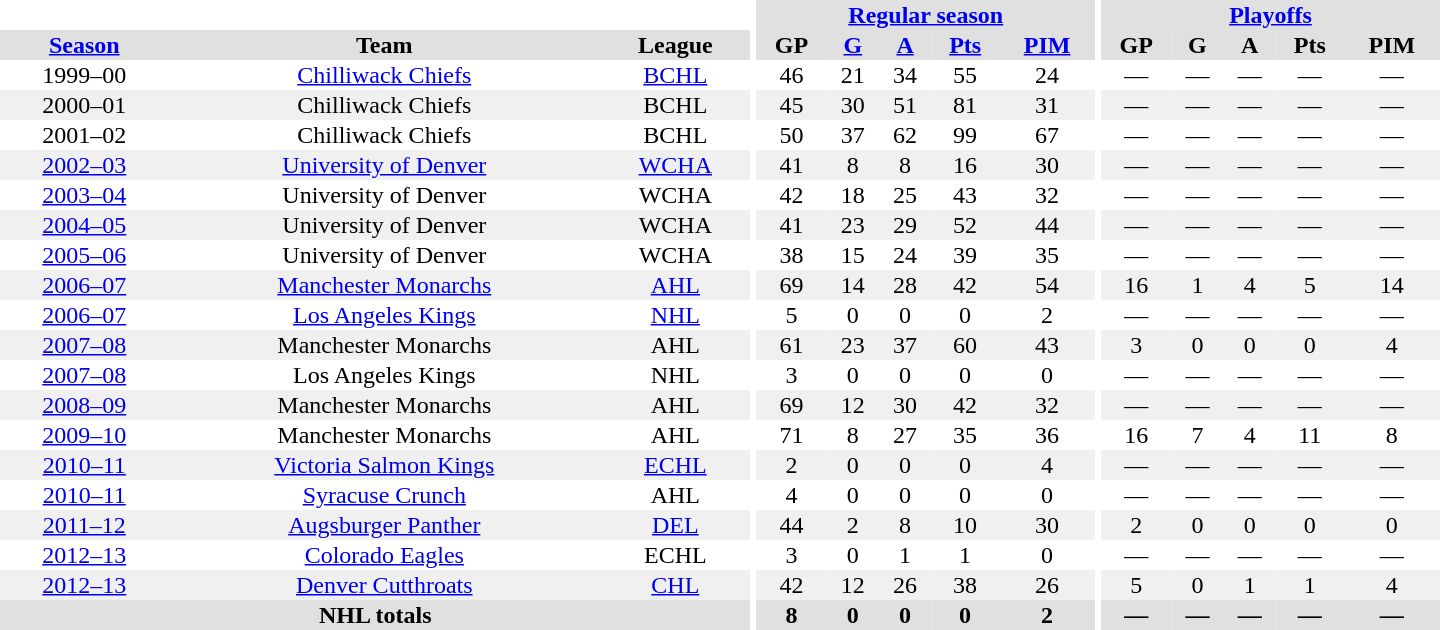<table border="0" cellpadding="1" cellspacing="0" style="text-align:center; width:60em">
<tr bgcolor="#e0e0e0">
<th colspan="3" bgcolor="#ffffff"></th>
<th rowspan="99" bgcolor="#ffffff"></th>
<th colspan="5"><a href='#'>Regular season</a></th>
<th rowspan="99" bgcolor="#ffffff"></th>
<th colspan="5"><a href='#'>Playoffs</a></th>
</tr>
<tr bgcolor="#e0e0e0">
<th><a href='#'>Season</a></th>
<th>Team</th>
<th>League</th>
<th>GP</th>
<th><a href='#'>G</a></th>
<th><a href='#'>A</a></th>
<th><a href='#'>Pts</a></th>
<th><a href='#'>PIM</a></th>
<th>GP</th>
<th>G</th>
<th>A</th>
<th>Pts</th>
<th>PIM</th>
</tr>
<tr ALIGN="center">
<td>1999–00</td>
<td><a href='#'>Chilliwack Chiefs</a></td>
<td><a href='#'>BCHL</a></td>
<td>46</td>
<td>21</td>
<td>34</td>
<td>55</td>
<td>24</td>
<td>—</td>
<td>—</td>
<td>—</td>
<td>—</td>
<td>—</td>
</tr>
<tr ALIGN="center" bgcolor="#f0f0f0">
<td>2000–01</td>
<td>Chilliwack Chiefs</td>
<td>BCHL</td>
<td>45</td>
<td>30</td>
<td>51</td>
<td>81</td>
<td>31</td>
<td>—</td>
<td>—</td>
<td>—</td>
<td>—</td>
<td>—</td>
</tr>
<tr ALIGN="center">
<td>2001–02</td>
<td>Chilliwack Chiefs</td>
<td>BCHL</td>
<td>50</td>
<td>37</td>
<td>62</td>
<td>99</td>
<td>67</td>
<td>—</td>
<td>—</td>
<td>—</td>
<td>—</td>
<td>—</td>
</tr>
<tr ALIGN="center"  bgcolor="#f0f0f0">
<td><a href='#'>2002–03</a></td>
<td><a href='#'>University of Denver</a></td>
<td><a href='#'>WCHA</a></td>
<td>41</td>
<td>8</td>
<td>8</td>
<td>16</td>
<td>30</td>
<td>—</td>
<td>—</td>
<td>—</td>
<td>—</td>
<td>—</td>
</tr>
<tr ALIGN="center">
<td><a href='#'>2003–04</a></td>
<td>University of Denver</td>
<td>WCHA</td>
<td>42</td>
<td>18</td>
<td>25</td>
<td>43</td>
<td>32</td>
<td>—</td>
<td>—</td>
<td>—</td>
<td>—</td>
<td>—</td>
</tr>
<tr ALIGN="center"  bgcolor="#f0f0f0">
<td><a href='#'>2004–05</a></td>
<td>University of Denver</td>
<td>WCHA</td>
<td>41</td>
<td>23</td>
<td>29</td>
<td>52</td>
<td>44</td>
<td>—</td>
<td>—</td>
<td>—</td>
<td>—</td>
<td>—</td>
</tr>
<tr ALIGN="center">
<td><a href='#'>2005–06</a></td>
<td>University of Denver</td>
<td>WCHA</td>
<td>38</td>
<td>15</td>
<td>24</td>
<td>39</td>
<td>35</td>
<td>—</td>
<td>—</td>
<td>—</td>
<td>—</td>
<td>—</td>
</tr>
<tr ALIGN="center" bgcolor="#f0f0f0">
<td><a href='#'>2006–07</a></td>
<td><a href='#'>Manchester Monarchs</a></td>
<td><a href='#'>AHL</a></td>
<td>69</td>
<td>14</td>
<td>28</td>
<td>42</td>
<td>54</td>
<td>16</td>
<td>1</td>
<td>4</td>
<td>5</td>
<td>14</td>
</tr>
<tr ALIGN="center">
<td><a href='#'>2006–07</a></td>
<td><a href='#'>Los Angeles Kings</a></td>
<td><a href='#'>NHL</a></td>
<td>5</td>
<td>0</td>
<td>0</td>
<td>0</td>
<td>2</td>
<td>—</td>
<td>—</td>
<td>—</td>
<td>—</td>
<td>—</td>
</tr>
<tr ALIGN="center" bgcolor="#f0f0f0">
<td><a href='#'>2007–08</a></td>
<td>Manchester Monarchs</td>
<td>AHL</td>
<td>61</td>
<td>23</td>
<td>37</td>
<td>60</td>
<td>43</td>
<td>3</td>
<td>0</td>
<td>0</td>
<td>0</td>
<td>4</td>
</tr>
<tr ALIGN="center">
<td><a href='#'>2007–08</a></td>
<td>Los Angeles Kings</td>
<td>NHL</td>
<td>3</td>
<td>0</td>
<td>0</td>
<td>0</td>
<td>0</td>
<td>—</td>
<td>—</td>
<td>—</td>
<td>—</td>
<td>—</td>
</tr>
<tr ALIGN="center" bgcolor="#f0f0f0">
<td><a href='#'>2008–09</a></td>
<td>Manchester Monarchs</td>
<td>AHL</td>
<td>69</td>
<td>12</td>
<td>30</td>
<td>42</td>
<td>32</td>
<td>—</td>
<td>—</td>
<td>—</td>
<td>—</td>
<td>—</td>
</tr>
<tr ALIGN="center">
<td><a href='#'>2009–10</a></td>
<td>Manchester Monarchs</td>
<td>AHL</td>
<td>71</td>
<td>8</td>
<td>27</td>
<td>35</td>
<td>36</td>
<td>16</td>
<td>7</td>
<td>4</td>
<td>11</td>
<td>8</td>
</tr>
<tr ALIGN="center" bgcolor="#f0f0f0">
<td><a href='#'>2010–11</a></td>
<td><a href='#'>Victoria Salmon Kings</a></td>
<td><a href='#'>ECHL</a></td>
<td>2</td>
<td>0</td>
<td>0</td>
<td>0</td>
<td>4</td>
<td>—</td>
<td>—</td>
<td>—</td>
<td>—</td>
<td>—</td>
</tr>
<tr ALIGN="center">
<td><a href='#'>2010–11</a></td>
<td><a href='#'>Syracuse Crunch</a></td>
<td>AHL</td>
<td>4</td>
<td>0</td>
<td>0</td>
<td>0</td>
<td>0</td>
<td>—</td>
<td>—</td>
<td>—</td>
<td>—</td>
<td>—</td>
</tr>
<tr ALIGN="center" bgcolor="#f0f0f0">
<td><a href='#'>2011–12</a></td>
<td><a href='#'>Augsburger Panther</a></td>
<td><a href='#'>DEL</a></td>
<td>44</td>
<td>2</td>
<td>8</td>
<td>10</td>
<td>30</td>
<td>2</td>
<td>0</td>
<td>0</td>
<td>0</td>
<td>0</td>
</tr>
<tr ALIGN="center">
<td><a href='#'>2012–13</a></td>
<td><a href='#'>Colorado Eagles</a></td>
<td>ECHL</td>
<td>3</td>
<td>0</td>
<td>1</td>
<td>1</td>
<td>0</td>
<td>—</td>
<td>—</td>
<td>—</td>
<td>—</td>
<td>—</td>
</tr>
<tr ALIGN="center" bgcolor="#f0f0f0">
<td><a href='#'>2012–13</a></td>
<td><a href='#'>Denver Cutthroats</a></td>
<td><a href='#'>CHL</a></td>
<td>42</td>
<td>12</td>
<td>26</td>
<td>38</td>
<td>26</td>
<td>5</td>
<td>0</td>
<td>1</td>
<td>1</td>
<td>4</td>
</tr>
<tr bgcolor="#e0e0e0">
<th colspan="3">NHL totals</th>
<th>8</th>
<th>0</th>
<th>0</th>
<th>0</th>
<th>2</th>
<th>—</th>
<th>—</th>
<th>—</th>
<th>—</th>
<th>—</th>
</tr>
</table>
